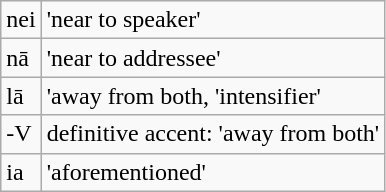<table class="wikitable">
<tr>
<td>nei</td>
<td>'near to speaker'</td>
</tr>
<tr>
<td>nā</td>
<td>'near to addressee'</td>
</tr>
<tr>
<td>lā</td>
<td>'away from both, 'intensifier'</td>
</tr>
<tr>
<td>-V</td>
<td>definitive accent: 'away from both'</td>
</tr>
<tr>
<td>ia</td>
<td>'aforementioned'</td>
</tr>
</table>
